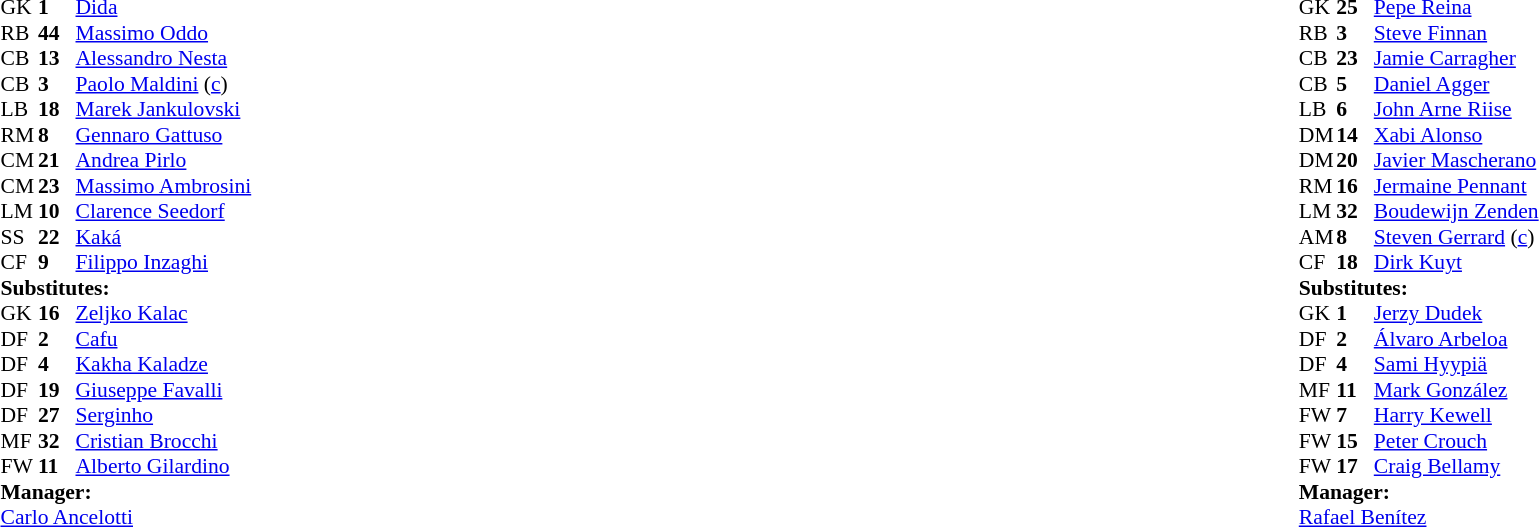<table width="100%">
<tr>
<td valign="top" width="50%"><br><table style="font-size: 90%" cellspacing="0" cellpadding="0">
<tr>
<th width=25></th>
<th width=25></th>
</tr>
<tr>
<td>GK</td>
<td><strong>1</strong></td>
<td> <a href='#'>Dida</a></td>
</tr>
<tr>
<td>RB</td>
<td><strong>44</strong></td>
<td> <a href='#'>Massimo Oddo</a></td>
</tr>
<tr>
<td>CB</td>
<td><strong>13</strong></td>
<td> <a href='#'>Alessandro Nesta</a></td>
</tr>
<tr>
<td>CB</td>
<td><strong>3</strong></td>
<td> <a href='#'>Paolo Maldini</a> (<a href='#'>c</a>)</td>
</tr>
<tr>
<td>LB</td>
<td><strong>18</strong></td>
<td> <a href='#'>Marek Jankulovski</a></td>
<td></td>
<td></td>
</tr>
<tr>
<td>RM</td>
<td><strong>8</strong></td>
<td> <a href='#'>Gennaro Gattuso</a></td>
<td></td>
</tr>
<tr>
<td>CM</td>
<td><strong>21</strong></td>
<td> <a href='#'>Andrea Pirlo</a></td>
</tr>
<tr>
<td>CM</td>
<td><strong>23</strong></td>
<td> <a href='#'>Massimo Ambrosini</a></td>
</tr>
<tr>
<td>LM</td>
<td><strong>10</strong></td>
<td> <a href='#'>Clarence Seedorf</a></td>
<td></td>
<td></td>
</tr>
<tr>
<td>SS</td>
<td><strong>22</strong></td>
<td> <a href='#'>Kaká</a></td>
</tr>
<tr>
<td>CF</td>
<td><strong>9</strong></td>
<td> <a href='#'>Filippo Inzaghi</a></td>
<td></td>
<td></td>
</tr>
<tr>
<td colspan=3><strong>Substitutes:</strong></td>
</tr>
<tr>
<td>GK</td>
<td><strong>16</strong></td>
<td> <a href='#'>Zeljko Kalac</a></td>
</tr>
<tr>
<td>DF</td>
<td><strong>2</strong></td>
<td> <a href='#'>Cafu</a></td>
</tr>
<tr>
<td>DF</td>
<td><strong>4</strong></td>
<td> <a href='#'>Kakha Kaladze</a></td>
<td></td>
<td></td>
</tr>
<tr>
<td>DF</td>
<td><strong>19</strong></td>
<td> <a href='#'>Giuseppe Favalli</a></td>
<td></td>
<td></td>
</tr>
<tr>
<td>DF</td>
<td><strong>27</strong></td>
<td> <a href='#'>Serginho</a></td>
</tr>
<tr>
<td>MF</td>
<td><strong>32</strong></td>
<td> <a href='#'>Cristian Brocchi</a></td>
</tr>
<tr>
<td>FW</td>
<td><strong>11</strong></td>
<td> <a href='#'>Alberto Gilardino</a></td>
<td></td>
<td></td>
</tr>
<tr>
<td colspan=3><strong>Manager:</strong></td>
</tr>
<tr>
<td colspan=4> <a href='#'>Carlo Ancelotti</a></td>
</tr>
</table>
</td>
<td valign="top"></td>
<td valign="top" width="50%"><br><table style="font-size: 90%" cellspacing="0" cellpadding="0" align=center>
<tr>
<th width=25></th>
<th width=25></th>
</tr>
<tr>
<td>GK</td>
<td><strong>25</strong></td>
<td> <a href='#'>Pepe Reina</a></td>
</tr>
<tr>
<td>RB</td>
<td><strong>3</strong></td>
<td> <a href='#'>Steve Finnan</a></td>
<td></td>
<td></td>
</tr>
<tr>
<td>CB</td>
<td><strong>23</strong></td>
<td> <a href='#'>Jamie Carragher</a></td>
<td></td>
</tr>
<tr>
<td>CB</td>
<td><strong>5</strong></td>
<td> <a href='#'>Daniel Agger</a></td>
</tr>
<tr>
<td>LB</td>
<td><strong>6</strong></td>
<td> <a href='#'>John Arne Riise</a></td>
</tr>
<tr>
<td>DM</td>
<td><strong>14</strong></td>
<td> <a href='#'>Xabi Alonso</a></td>
</tr>
<tr>
<td>DM</td>
<td><strong>20</strong></td>
<td> <a href='#'>Javier Mascherano</a></td>
<td></td>
<td></td>
</tr>
<tr>
<td>RM</td>
<td><strong>16</strong></td>
<td> <a href='#'>Jermaine Pennant</a></td>
</tr>
<tr>
<td>LM</td>
<td><strong>32</strong></td>
<td> <a href='#'>Boudewijn Zenden</a></td>
<td></td>
<td></td>
</tr>
<tr>
<td>AM</td>
<td><strong>8</strong></td>
<td> <a href='#'>Steven Gerrard</a> (<a href='#'>c</a>)</td>
</tr>
<tr>
<td>CF</td>
<td><strong>18</strong></td>
<td> <a href='#'>Dirk Kuyt</a></td>
</tr>
<tr>
<td colspan=3><strong>Substitutes:</strong></td>
</tr>
<tr>
<td>GK</td>
<td><strong>1</strong></td>
<td> <a href='#'>Jerzy Dudek</a></td>
</tr>
<tr>
<td>DF</td>
<td><strong>2</strong></td>
<td> <a href='#'>Álvaro Arbeloa</a></td>
<td></td>
<td></td>
</tr>
<tr>
<td>DF</td>
<td><strong>4</strong></td>
<td> <a href='#'>Sami Hyypiä</a></td>
</tr>
<tr>
<td>MF</td>
<td><strong>11</strong></td>
<td> <a href='#'>Mark González</a></td>
</tr>
<tr>
<td>FW</td>
<td><strong>7</strong></td>
<td> <a href='#'>Harry Kewell</a></td>
<td></td>
<td></td>
</tr>
<tr>
<td>FW</td>
<td><strong>15</strong></td>
<td> <a href='#'>Peter Crouch</a></td>
<td></td>
<td></td>
</tr>
<tr>
<td>FW</td>
<td><strong>17</strong></td>
<td> <a href='#'>Craig Bellamy</a></td>
</tr>
<tr>
<td colspan=3><strong>Manager:</strong></td>
</tr>
<tr>
<td colspan=4> <a href='#'>Rafael Benítez</a></td>
</tr>
</table>
</td>
</tr>
</table>
